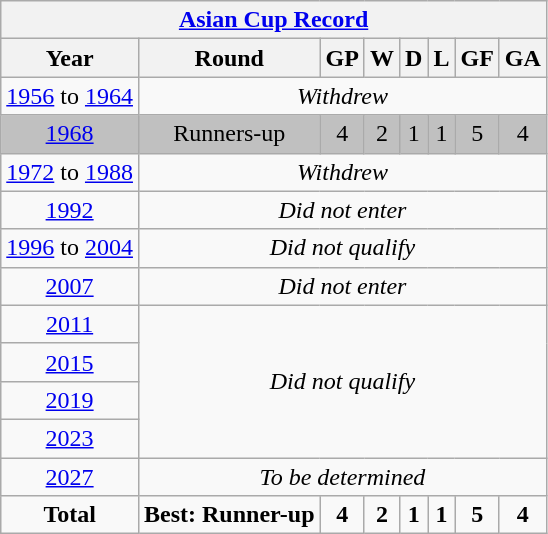<table class="wikitable" style="text-align: center;font-size:100%;">
<tr>
<th colspan=8><a href='#'>Asian Cup Record</a></th>
</tr>
<tr>
<th>Year</th>
<th>Round</th>
<th>GP</th>
<th>W</th>
<th>D</th>
<th>L</th>
<th>GF</th>
<th>GA</th>
</tr>
<tr>
<td> <a href='#'>1956</a> to  <a href='#'>1964</a></td>
<td rowspan="1" colspan="7"><em>Withdrew</em></td>
</tr>
<tr style="background:Silver;">
<td> <a href='#'>1968</a></td>
<td>Runners-up</td>
<td>4</td>
<td>2</td>
<td>1</td>
<td>1</td>
<td>5</td>
<td>4</td>
</tr>
<tr>
<td> <a href='#'>1972</a> to  <a href='#'>1988</a></td>
<td rowspan="1" colspan="7"><em>Withdrew</em></td>
</tr>
<tr>
<td> <a href='#'>1992</a></td>
<td rowspan="1" colspan="7"><em>Did not enter</em></td>
</tr>
<tr>
<td> <a href='#'>1996</a> to  <a href='#'>2004</a></td>
<td rowspan="1" colspan="7"><em>Did not qualify</em></td>
</tr>
<tr>
<td>    <a href='#'>2007</a></td>
<td rowspan="1" colspan="7"><em>Did not enter</em></td>
</tr>
<tr>
<td> <a href='#'>2011</a></td>
<td rowspan="4" colspan="7"><em>Did not qualify</em></td>
</tr>
<tr>
<td> <a href='#'>2015</a></td>
</tr>
<tr>
<td> <a href='#'>2019</a></td>
</tr>
<tr>
<td> <a href='#'>2023</a></td>
</tr>
<tr>
<td> <a href='#'>2027</a></td>
<td colspan="7"><em>To be determined</em></td>
</tr>
<tr>
<td><strong>Total</strong></td>
<td><strong>Best: Runner-up</strong></td>
<td><strong>4</strong></td>
<td><strong>2</strong></td>
<td><strong>1</strong></td>
<td><strong>1</strong></td>
<td><strong>5</strong></td>
<td><strong>4</strong></td>
</tr>
</table>
